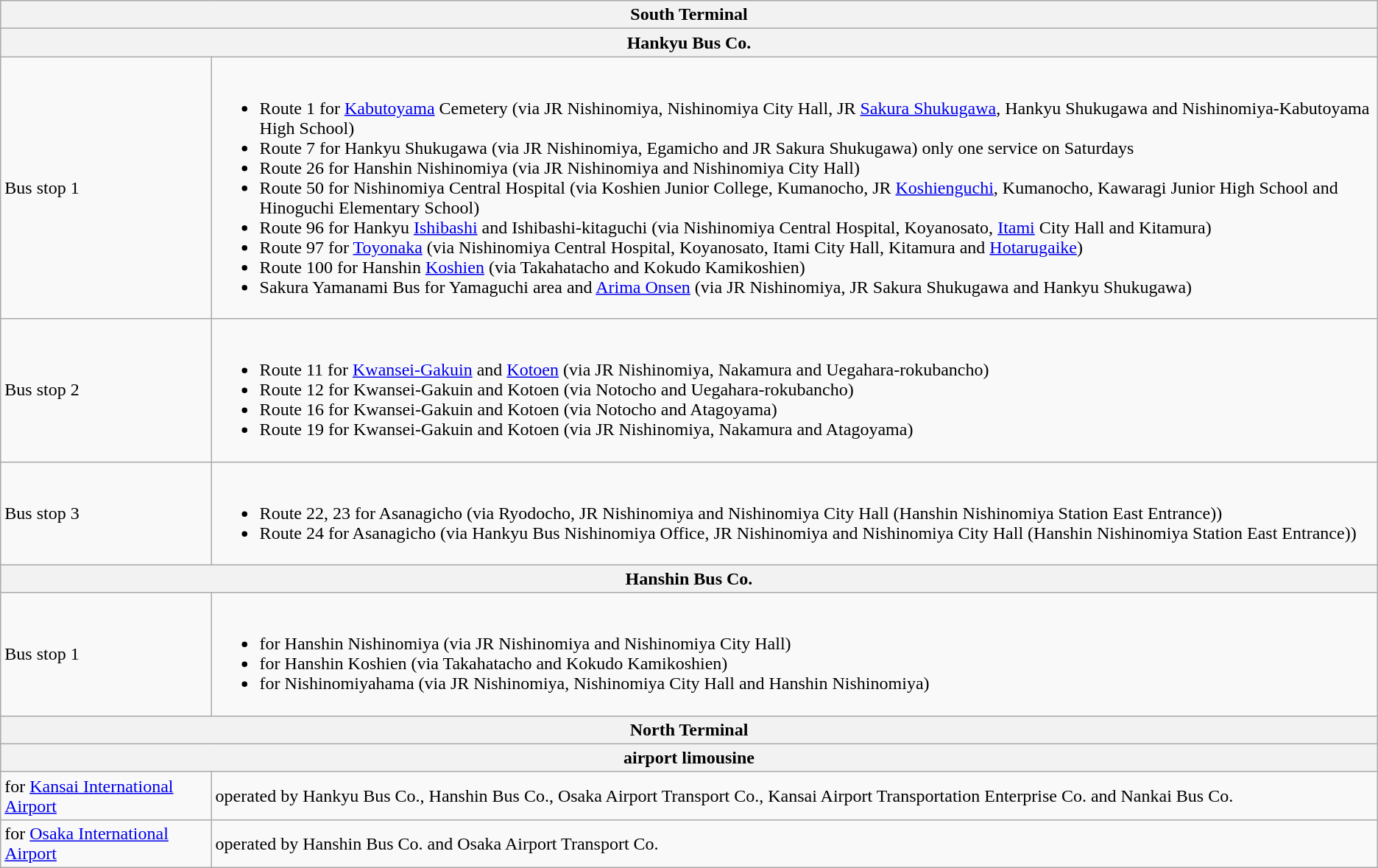<table border=1 class=wikitable |width=auto>
<tr>
<th colspan=2>South Terminal</th>
</tr>
<tr>
<th colspan=2>Hankyu Bus Co.</th>
</tr>
<tr>
<td>Bus stop 1</td>
<td><br><ul><li>Route 1 for <a href='#'>Kabutoyama</a> Cemetery (via JR Nishinomiya, Nishinomiya City Hall, JR <a href='#'>Sakura Shukugawa</a>, Hankyu Shukugawa and Nishinomiya-Kabutoyama High School)</li><li>Route 7 for Hankyu Shukugawa (via JR Nishinomiya, Egamicho and JR Sakura Shukugawa) only one service on Saturdays</li><li>Route 26 for Hanshin Nishinomiya (via JR Nishinomiya and Nishinomiya City Hall)</li><li>Route 50 for Nishinomiya Central Hospital (via Koshien Junior College, Kumanocho, JR <a href='#'>Koshienguchi</a>, Kumanocho, Kawaragi Junior High School and Hinoguchi Elementary School)</li><li>Route 96 for Hankyu <a href='#'>Ishibashi</a> and Ishibashi-kitaguchi (via Nishinomiya Central Hospital, Koyanosato, <a href='#'>Itami</a> City Hall and Kitamura)</li><li>Route 97 for <a href='#'>Toyonaka</a> (via Nishinomiya Central Hospital, Koyanosato, Itami City Hall, Kitamura and <a href='#'>Hotarugaike</a>)</li><li>Route 100 for Hanshin <a href='#'>Koshien</a> (via Takahatacho and Kokudo Kamikoshien)</li><li>Sakura Yamanami Bus for Yamaguchi area and <a href='#'>Arima Onsen</a> (via JR Nishinomiya, JR Sakura Shukugawa and Hankyu Shukugawa)</li></ul></td>
</tr>
<tr>
<td>Bus stop 2</td>
<td><br><ul><li>Route 11 for <a href='#'>Kwansei-Gakuin</a> and <a href='#'>Kotoen</a> (via JR Nishinomiya, Nakamura and Uegahara-rokubancho)</li><li>Route 12 for Kwansei-Gakuin and Kotoen (via Notocho and Uegahara-rokubancho)</li><li>Route 16 for Kwansei-Gakuin and Kotoen (via Notocho and Atagoyama)</li><li>Route 19 for Kwansei-Gakuin and Kotoen (via JR Nishinomiya, Nakamura and Atagoyama)</li></ul></td>
</tr>
<tr>
<td>Bus stop 3</td>
<td><br><ul><li>Route 22, 23 for Asanagicho (via Ryodocho, JR Nishinomiya and Nishinomiya City Hall (Hanshin Nishinomiya Station East Entrance))</li><li>Route 24 for Asanagicho (via Hankyu Bus Nishinomiya Office, JR Nishinomiya and Nishinomiya City Hall (Hanshin Nishinomiya Station East Entrance))</li></ul></td>
</tr>
<tr>
<th colspan=2>Hanshin Bus Co.</th>
</tr>
<tr>
<td>Bus stop 1</td>
<td><br><ul><li>for Hanshin Nishinomiya (via JR Nishinomiya and Nishinomiya City Hall)</li><li>for Hanshin Koshien (via Takahatacho and Kokudo Kamikoshien)</li><li>for Nishinomiyahama (via JR Nishinomiya, Nishinomiya City Hall and Hanshin Nishinomiya)</li></ul></td>
</tr>
<tr>
<th colspan=2>North Terminal</th>
</tr>
<tr>
<th colspan=2>airport limousine</th>
</tr>
<tr>
<td>for <a href='#'>Kansai International Airport</a></td>
<td>operated by Hankyu Bus Co., Hanshin Bus Co., Osaka Airport Transport Co., Kansai Airport Transportation Enterprise Co. and Nankai Bus Co.</td>
</tr>
<tr>
<td>for <a href='#'>Osaka International Airport</a></td>
<td>operated by Hanshin Bus Co. and Osaka Airport Transport Co.</td>
</tr>
</table>
